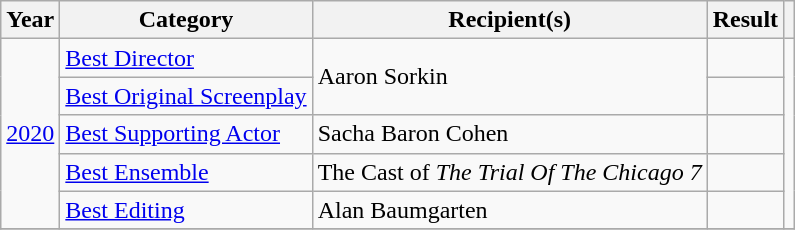<table class="wikitable unsortable plainrowheaders">
<tr>
<th scope="col">Year</th>
<th scope="col">Category</th>
<th scope="col">Recipient(s)</th>
<th scope="col">Result</th>
<th scope="col" class="unsortable"></th>
</tr>
<tr>
<td rowspan="5"><a href='#'>2020</a></td>
<td><a href='#'>Best Director</a></td>
<td rowspan="2">Aaron Sorkin</td>
<td></td>
<td rowspan="5" align="center"></td>
</tr>
<tr>
<td><a href='#'>Best Original Screenplay</a></td>
<td></td>
</tr>
<tr>
<td><a href='#'>Best Supporting Actor</a></td>
<td>Sacha Baron Cohen</td>
<td></td>
</tr>
<tr>
<td><a href='#'>Best Ensemble</a></td>
<td>The Cast of <em>The Trial Of The Chicago 7</em></td>
<td></td>
</tr>
<tr>
<td><a href='#'>Best Editing</a></td>
<td>Alan Baumgarten</td>
<td></td>
</tr>
<tr>
</tr>
</table>
